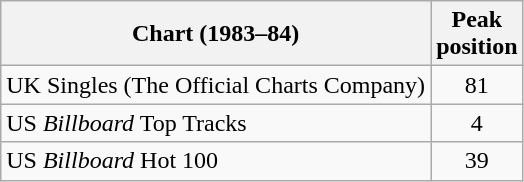<table class="wikitable sortable">
<tr>
<th>Chart (1983–84)</th>
<th>Peak<br>position</th>
</tr>
<tr>
<td>UK Singles (The Official Charts Company)</td>
<td align="center">81</td>
</tr>
<tr>
<td align="left">US <em>Billboard</em> Top Tracks</td>
<td align="center">4</td>
</tr>
<tr>
<td align="left">US <em>Billboard</em> Hot 100</td>
<td align="center">39</td>
</tr>
</table>
